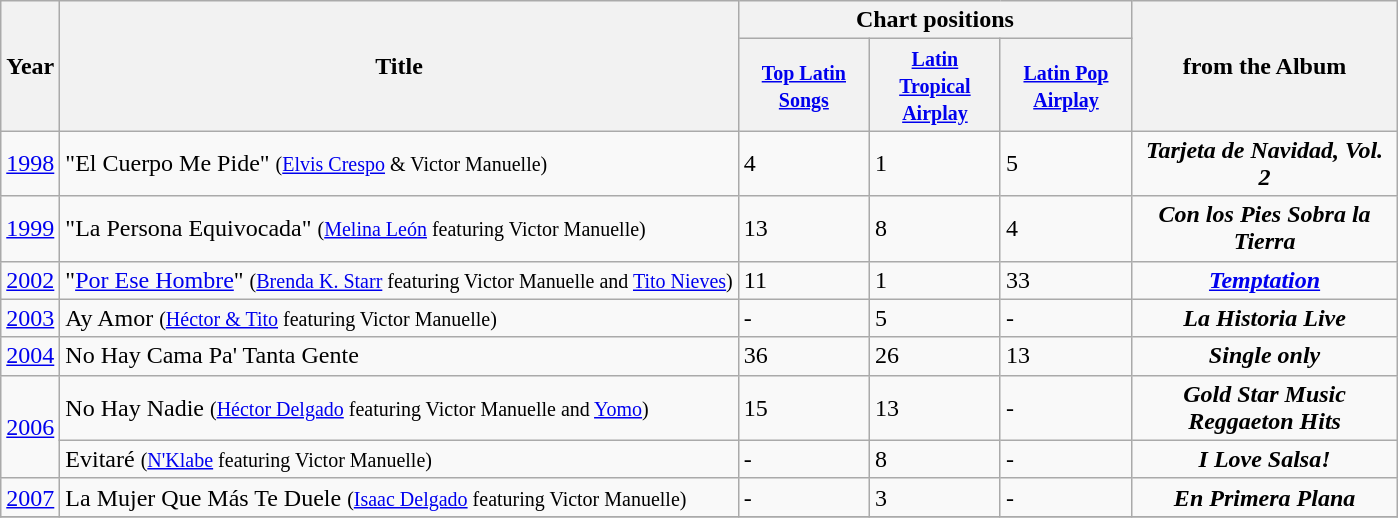<table class="wikitable">
<tr>
<th width="20" rowspan="2">Year</th>
<th rowspan="2">Title</th>
<th colspan="3">Chart positions </th>
<th rowspan="2" width="170">from the Album</th>
</tr>
<tr>
<th width="80"><small><a href='#'>Top Latin Songs</a></small></th>
<th width="80"><small><a href='#'>Latin Tropical Airplay</a></small></th>
<th width="80"><small><a href='#'>Latin Pop Airplay</a></small></th>
</tr>
<tr>
<td align="center"><a href='#'>1998</a></td>
<td>"El Cuerpo Me Pide" <small>(<a href='#'>Elvis Crespo</a> & Victor Manuelle)</small></td>
<td>4</td>
<td>1</td>
<td>5</td>
<td align="left" style="text-align:center;"><strong><em>Tarjeta de Navidad, Vol. 2</em></strong></td>
</tr>
<tr>
<td align="center"><a href='#'>1999</a></td>
<td>"La Persona Equivocada" <small>(<a href='#'>Melina León</a> featuring Victor Manuelle)</small></td>
<td>13</td>
<td>8</td>
<td>4</td>
<td align="left" style="text-align:center;"><strong><em>Con los Pies Sobra la Tierra</em></strong></td>
</tr>
<tr>
<td align="center"><a href='#'>2002</a></td>
<td>"<a href='#'>Por Ese Hombre</a>" <small>(<a href='#'>Brenda K. Starr</a> featuring Victor Manuelle and <a href='#'>Tito Nieves</a>)</small></td>
<td>11</td>
<td>1</td>
<td>33</td>
<td align="left" style="text-align:center;"><strong><em><a href='#'>Temptation</a></em></strong></td>
</tr>
<tr>
<td align="center"><a href='#'>2003</a></td>
<td>Ay Amor <small>(<a href='#'>Héctor & Tito</a> featuring Victor Manuelle)</small></td>
<td>-</td>
<td>5</td>
<td>-</td>
<td align="left" style="text-align:center;"><strong><em>La Historia Live</em></strong></td>
</tr>
<tr>
<td align="center"><a href='#'>2004</a></td>
<td>No Hay Cama Pa' Tanta Gente</td>
<td>36</td>
<td>26</td>
<td>13</td>
<td align="left" style="text-align:center;"><strong><em>Single only</em></strong></td>
</tr>
<tr>
<td align="center" rowspan="2"><a href='#'>2006</a></td>
<td>No Hay Nadie <small>(<a href='#'>Héctor Delgado</a> featuring Victor Manuelle and <a href='#'>Yomo</a>)</small></td>
<td>15</td>
<td>13</td>
<td>-</td>
<td align="left" style="text-align:center;"><strong><em>Gold Star Music Reggaeton Hits </em></strong></td>
</tr>
<tr>
<td>Evitaré <small>(<a href='#'>N'Klabe</a> featuring Victor Manuelle)</small></td>
<td>-</td>
<td>8</td>
<td>-</td>
<td align="left" style="text-align:center;"><strong><em>I Love Salsa! </em></strong></td>
</tr>
<tr>
<td align="center"><a href='#'>2007</a></td>
<td>La Mujer Que Más Te Duele <small>(<a href='#'>Isaac Delgado</a> featuring Victor Manuelle)</small></td>
<td>-</td>
<td>3</td>
<td>-</td>
<td align="left" style="text-align:center;"><strong><em>En Primera Plana</em></strong></td>
</tr>
<tr>
</tr>
</table>
